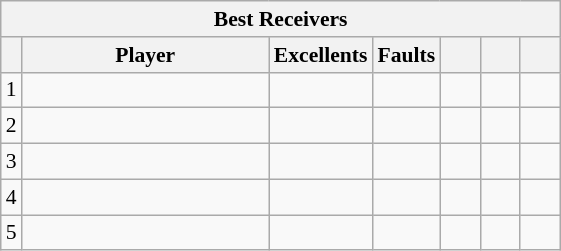<table class="wikitable sortable" style=font-size:90%>
<tr>
<th colspan=7>Best Receivers</th>
</tr>
<tr>
<th></th>
<th width=158>Player</th>
<th width=20>Excellents</th>
<th width=20>Faults</th>
<th width=20></th>
<th width=20></th>
<th width=20></th>
</tr>
<tr>
<td>1</td>
<td></td>
<td align=center></td>
<td align=center></td>
<td align=center></td>
<td align=center></td>
<td align=center></td>
</tr>
<tr>
<td>2</td>
<td></td>
<td align=center></td>
<td align=center></td>
<td align=center></td>
<td align=center></td>
<td align=center></td>
</tr>
<tr>
<td>3</td>
<td></td>
<td align=center></td>
<td align=center></td>
<td align=center></td>
<td align=center></td>
<td align=center></td>
</tr>
<tr>
<td>4</td>
<td></td>
<td align=center></td>
<td align=center></td>
<td align=center></td>
<td align=center></td>
<td align=center></td>
</tr>
<tr>
<td>5</td>
<td></td>
<td align=center></td>
<td align=center></td>
<td align=center></td>
<td align=center></td>
<td align=center></td>
</tr>
</table>
